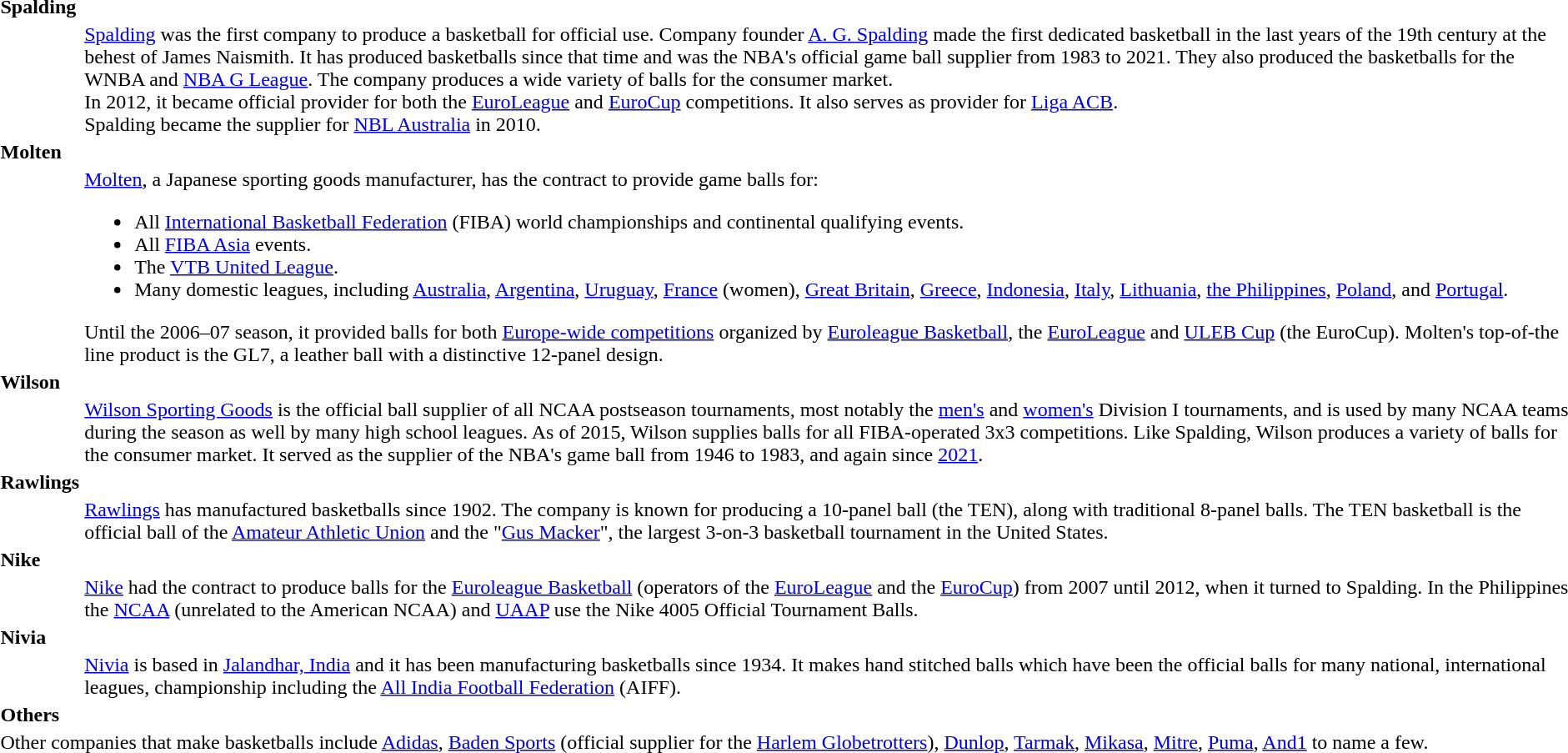<table>
<tr>
<td><strong>Spalding</strong></td>
</tr>
<tr>
<td></td>
<td><a href='#'>Spalding</a> was the first company to produce a basketball for official use. Company founder <a href='#'>A. G. Spalding</a> made the first dedicated basketball in the last years of the 19th century at the behest of James Naismith. It has produced basketballs since that time and was the NBA's official game ball supplier from 1983 to 2021. They also produced the basketballs for the WNBA and <a href='#'>NBA G League</a>. The company produces a wide variety of balls for the consumer market.<br>In 2012, it became official provider for both the <a href='#'>EuroLeague</a> and <a href='#'>EuroCup</a> competitions. It also serves as provider for <a href='#'>Liga ACB</a>.<br>Spalding became the supplier for <a href='#'>NBL Australia</a> in 2010.</td>
</tr>
<tr>
<td><strong>Molten</strong></td>
</tr>
<tr>
<td></td>
<td><a href='#'>Molten</a>, a Japanese sporting goods manufacturer, has the contract to provide game balls for:<br><ul><li>All <a href='#'>International Basketball Federation</a> (FIBA) world championships and continental qualifying events.</li><li>All <a href='#'>FIBA Asia</a> events.</li><li>The <a href='#'>VTB United League</a>.</li><li>Many domestic leagues, including <a href='#'>Australia</a>, <a href='#'>Argentina</a>, <a href='#'>Uruguay</a>, <a href='#'>France</a> (women), <a href='#'>Great Britain</a>, <a href='#'>Greece</a>, <a href='#'>Indonesia</a>, <a href='#'>Italy</a>, <a href='#'>Lithuania</a>, <a href='#'>the Philippines</a>, <a href='#'>Poland</a>, and <a href='#'>Portugal</a>.</li></ul>Until the 2006–07 season, it provided balls for both <a href='#'>Europe-wide competitions</a> organized by <a href='#'>Euroleague Basketball</a>, the <a href='#'>EuroLeague</a> and <a href='#'>ULEB Cup</a> (the EuroCup). 
Molten's top-of-the line product is the GL7, a leather ball with a distinctive 12-panel design.</td>
</tr>
<tr>
<td><strong>Wilson</strong></td>
</tr>
<tr>
<td></td>
<td><a href='#'>Wilson Sporting Goods</a> is the official ball supplier of all NCAA postseason tournaments, most notably the <a href='#'>men's</a> and <a href='#'>women's</a> Division I tournaments, and is used by many NCAA teams during the season as well by many high school leagues. As of 2015, Wilson supplies balls for all FIBA-operated 3x3 competitions. Like Spalding, Wilson produces a variety of balls for the consumer market. It served as the supplier of the NBA's game ball from 1946 to 1983, and again since <a href='#'>2021</a>.</td>
</tr>
<tr>
<td><strong>Rawlings</strong></td>
</tr>
<tr>
<td></td>
<td><a href='#'>Rawlings</a> has manufactured basketballs since 1902. The company is known for producing a 10-panel ball (the TEN), along with traditional 8-panel balls. The TEN basketball is the official ball of the <a href='#'>Amateur Athletic Union</a> and the "<a href='#'>Gus Macker</a>", the largest 3-on-3 basketball tournament in the United States.</td>
</tr>
<tr>
<td><strong>Nike</strong></td>
</tr>
<tr>
<td></td>
<td><a href='#'>Nike</a> had the contract to produce balls for the <a href='#'>Euroleague Basketball</a> (operators of the <a href='#'>EuroLeague</a> and the <a href='#'>EuroCup</a>) from 2007 until 2012, when it turned to Spalding. In the Philippines the <a href='#'>NCAA</a> (unrelated to the American NCAA) and <a href='#'>UAAP</a> use the Nike 4005 Official Tournament Balls.</td>
</tr>
<tr>
<td><strong>Nivia</strong></td>
</tr>
<tr>
<td></td>
<td><a href='#'>Nivia</a> is based in <a href='#'>Jalandhar, India</a> and it has been manufacturing basketballs since 1934. It makes hand stitched balls which have been the official balls for many national, international leagues, championship including the <a href='#'>All India Football Federation</a> (AIFF).</td>
</tr>
<tr>
<td><strong>Others</strong></td>
</tr>
<tr>
<td colspan=2>Other companies that make basketballs include <a href='#'>Adidas</a>, <a href='#'>Baden Sports</a> (official supplier for the <a href='#'>Harlem Globetrotters</a>), <a href='#'>Dunlop</a>, <a href='#'>Tarmak</a>, <a href='#'>Mikasa</a>, <a href='#'>Mitre</a>, <a href='#'>Puma</a>, <a href='#'>And1</a> to name a few.</td>
</tr>
</table>
